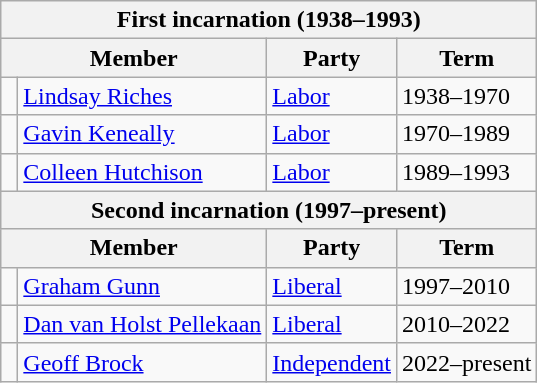<table class="wikitable">
<tr>
<th colspan=4>First incarnation (1938–1993)</th>
</tr>
<tr>
<th colspan="2">Member</th>
<th>Party</th>
<th>Term</th>
</tr>
<tr>
<td> </td>
<td><a href='#'>Lindsay Riches</a></td>
<td><a href='#'>Labor</a></td>
<td>1938–1970</td>
</tr>
<tr>
<td> </td>
<td><a href='#'>Gavin Keneally</a></td>
<td><a href='#'>Labor</a></td>
<td>1970–1989</td>
</tr>
<tr>
<td> </td>
<td><a href='#'>Colleen Hutchison</a></td>
<td><a href='#'>Labor</a></td>
<td>1989–1993</td>
</tr>
<tr>
<th colspan=4>Second incarnation (1997–present)</th>
</tr>
<tr>
<th colspan="2">Member</th>
<th>Party</th>
<th>Term</th>
</tr>
<tr>
<td> </td>
<td><a href='#'>Graham Gunn</a></td>
<td><a href='#'>Liberal</a></td>
<td>1997–2010</td>
</tr>
<tr>
<td> </td>
<td><a href='#'>Dan van Holst Pellekaan</a></td>
<td><a href='#'>Liberal</a></td>
<td>2010–2022</td>
</tr>
<tr>
<td> </td>
<td><a href='#'>Geoff Brock</a></td>
<td><a href='#'>Independent</a></td>
<td>2022–present</td>
</tr>
</table>
